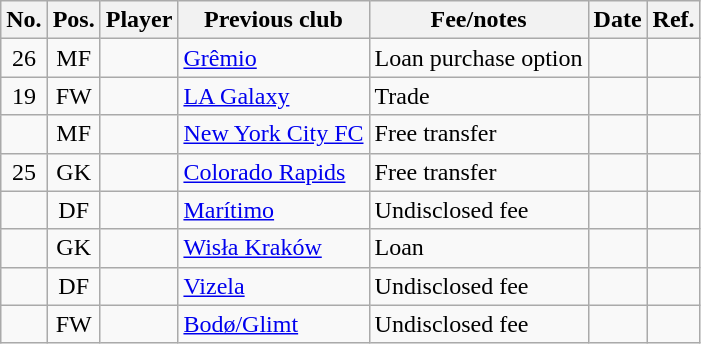<table class="wikitable sortable">
<tr>
<th>No.</th>
<th><strong>Pos.</strong></th>
<th><strong>Player</strong></th>
<th><strong>Previous club</strong></th>
<th><strong>Fee/notes</strong></th>
<th><strong>Date</strong></th>
<th>Ref.</th>
</tr>
<tr>
<td align="center">26</td>
<td align="center">MF</td>
<td></td>
<td> <a href='#'>Grêmio</a></td>
<td>Loan purchase option</td>
<td></td>
<td align="center"></td>
</tr>
<tr>
<td align="center">19</td>
<td align="center">FW</td>
<td></td>
<td> <a href='#'>LA Galaxy</a></td>
<td>Trade</td>
<td></td>
<td align="center"></td>
</tr>
<tr>
<td align="center"></td>
<td align="center">MF</td>
<td></td>
<td> <a href='#'>New York City FC</a></td>
<td>Free transfer</td>
<td></td>
<td align="center"></td>
</tr>
<tr>
<td align="center">25</td>
<td align="center">GK</td>
<td></td>
<td> <a href='#'>Colorado Rapids</a></td>
<td>Free transfer</td>
<td></td>
<td align="center"></td>
</tr>
<tr>
<td align="center"></td>
<td align="center">DF</td>
<td></td>
<td> <a href='#'>Marítimo</a></td>
<td>Undisclosed fee</td>
<td></td>
<td align="center"></td>
</tr>
<tr>
<td align="center"></td>
<td align="center">GK</td>
<td></td>
<td> <a href='#'>Wisła Kraków</a></td>
<td>Loan</td>
<td></td>
<td align="center"></td>
</tr>
<tr>
<td align="center"></td>
<td align="center">DF</td>
<td></td>
<td> <a href='#'>Vizela</a></td>
<td>Undisclosed fee</td>
<td></td>
<td align="center"></td>
</tr>
<tr>
<td align="center"></td>
<td align="center">FW</td>
<td></td>
<td> <a href='#'>Bodø/Glimt</a></td>
<td>Undisclosed fee</td>
<td></td>
<td align="center"></td>
</tr>
</table>
